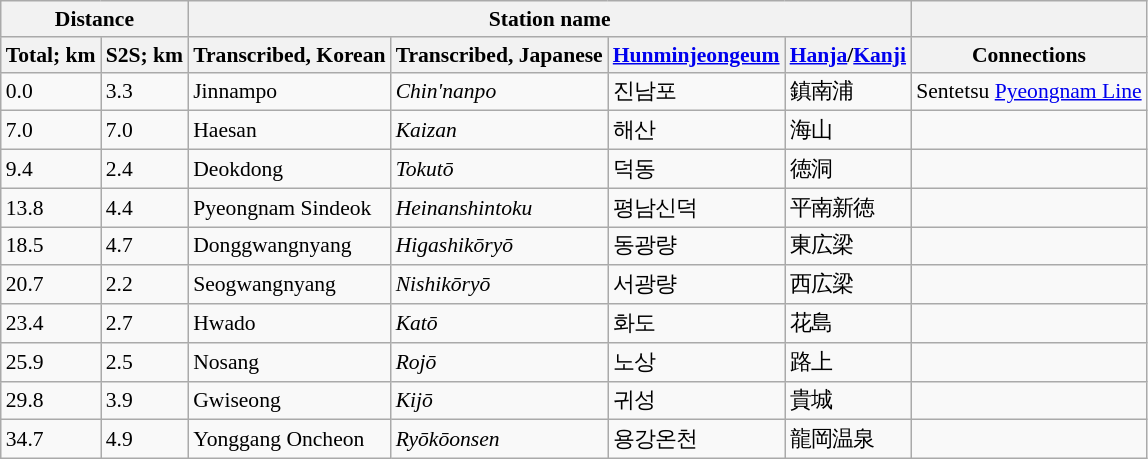<table class="wikitable" style="font-size:90%;">
<tr>
<th colspan="2">Distance</th>
<th colspan="4">Station name</th>
<th colspan="3"></th>
</tr>
<tr>
<th>Total; km</th>
<th>S2S; km</th>
<th>Transcribed, Korean</th>
<th>Transcribed, Japanese</th>
<th><a href='#'>Hunminjeongeum</a></th>
<th><a href='#'>Hanja</a>/<a href='#'>Kanji</a></th>
<th>Connections</th>
</tr>
<tr>
<td>0.0</td>
<td>3.3</td>
<td>Jinnampo</td>
<td><em>Chin'nanpo</em></td>
<td>진남포</td>
<td>鎮南浦</td>
<td>Sentetsu <a href='#'>Pyeongnam Line</a></td>
</tr>
<tr>
<td>7.0</td>
<td>7.0</td>
<td>Haesan</td>
<td><em>Kaizan</em></td>
<td>해산</td>
<td>海山</td>
<td></td>
</tr>
<tr>
<td>9.4</td>
<td>2.4</td>
<td>Deokdong</td>
<td><em>Tokutō</em></td>
<td>덕동</td>
<td>徳洞</td>
<td></td>
</tr>
<tr>
<td>13.8</td>
<td>4.4</td>
<td>Pyeongnam Sindeok</td>
<td><em>Heinanshintoku</em></td>
<td>평남신덕</td>
<td>平南新徳</td>
<td></td>
</tr>
<tr>
<td>18.5</td>
<td>4.7</td>
<td>Donggwangnyang</td>
<td><em>Higashikōryō</em></td>
<td>동광량</td>
<td>東広梁</td>
<td></td>
</tr>
<tr>
<td>20.7</td>
<td>2.2</td>
<td>Seogwangnyang</td>
<td><em>Nishikōryō</em></td>
<td>서광량</td>
<td>西広梁</td>
<td></td>
</tr>
<tr>
<td>23.4</td>
<td>2.7</td>
<td>Hwado</td>
<td><em>Katō</em></td>
<td>화도</td>
<td>花島</td>
<td></td>
</tr>
<tr>
<td>25.9</td>
<td>2.5</td>
<td>Nosang</td>
<td><em>Rojō</em></td>
<td>노상</td>
<td>路上</td>
<td></td>
</tr>
<tr>
<td>29.8</td>
<td>3.9</td>
<td>Gwiseong</td>
<td><em>Kijō</em></td>
<td>귀성</td>
<td>貴城</td>
<td></td>
</tr>
<tr>
<td>34.7</td>
<td>4.9</td>
<td>Yonggang Oncheon</td>
<td><em>Ryōkōonsen</em></td>
<td>용강온천</td>
<td>龍岡温泉</td>
<td></td>
</tr>
</table>
